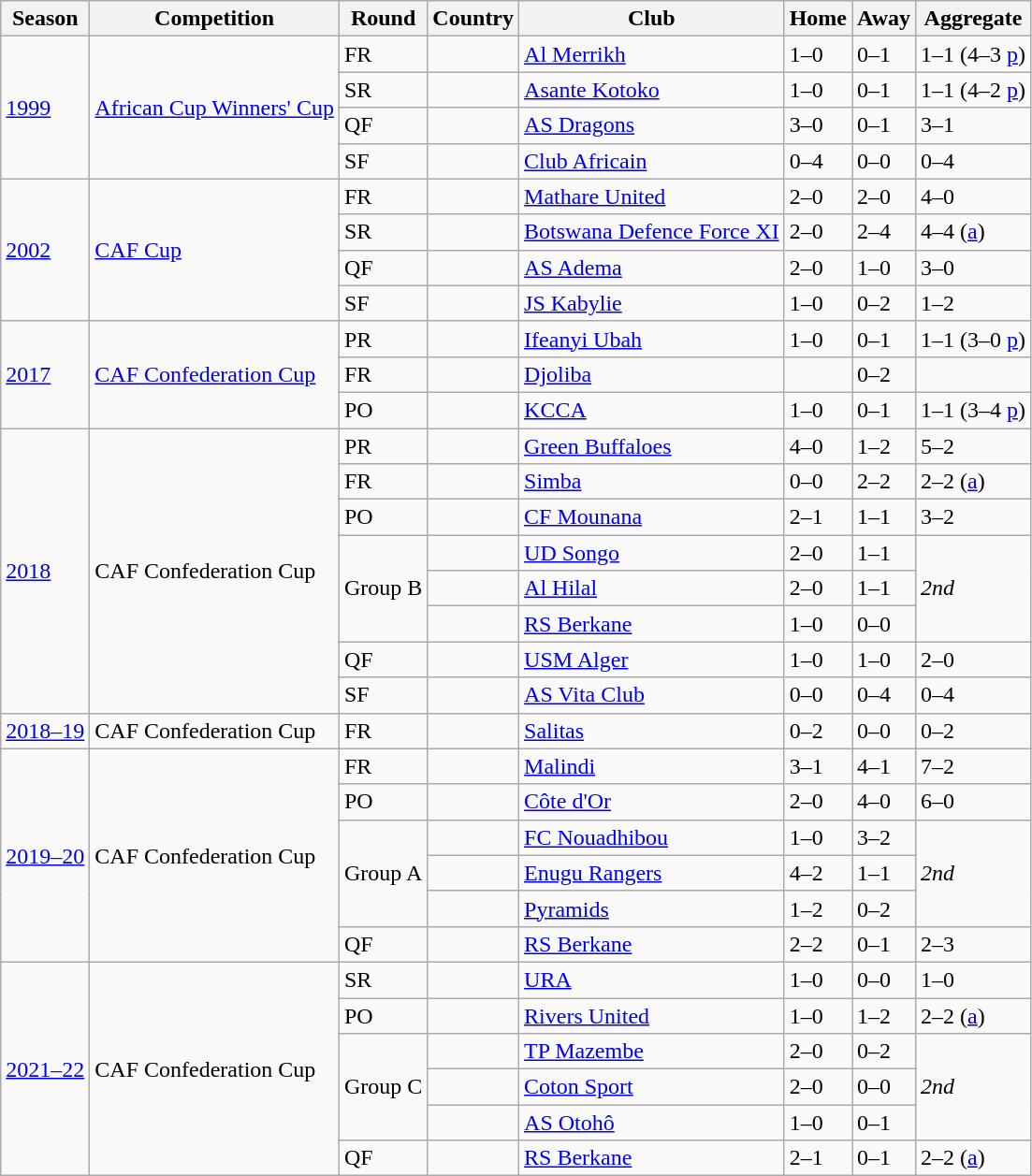<table class=wikitable>
<tr>
<th>Season</th>
<th>Competition</th>
<th>Round</th>
<th>Country</th>
<th>Club</th>
<th>Home</th>
<th>Away</th>
<th>Aggregate</th>
</tr>
<tr>
<td rowspan=4><a href='#'>1999</a></td>
<td rowspan=4><a href='#'>African Cup Winners' Cup</a></td>
<td>FR</td>
<td></td>
<td><a href='#'>Al Merrikh</a></td>
<td>1–0</td>
<td>0–1</td>
<td>1–1 (4–3 <a href='#'>p</a>)</td>
</tr>
<tr>
<td>SR</td>
<td></td>
<td><a href='#'>Asante Kotoko</a></td>
<td>1–0</td>
<td>0–1</td>
<td>1–1 (4–2 <a href='#'>p</a>)</td>
</tr>
<tr>
<td>QF</td>
<td></td>
<td><a href='#'>AS Dragons</a></td>
<td>3–0</td>
<td>0–1</td>
<td>3–1</td>
</tr>
<tr>
<td>SF</td>
<td></td>
<td><a href='#'>Club Africain</a></td>
<td>0–4</td>
<td>0–0</td>
<td>0–4</td>
</tr>
<tr>
<td rowspan=4><a href='#'>2002</a></td>
<td rowspan=4><a href='#'>CAF Cup</a></td>
<td>FR</td>
<td></td>
<td><a href='#'>Mathare United</a></td>
<td>2–0</td>
<td>2–0</td>
<td>4–0</td>
</tr>
<tr>
<td>SR</td>
<td></td>
<td><a href='#'>Botswana Defence Force XI</a></td>
<td>2–0</td>
<td>2–4</td>
<td>4–4 (<a href='#'>a</a>)</td>
</tr>
<tr>
<td>QF</td>
<td></td>
<td><a href='#'>AS Adema</a></td>
<td>2–0</td>
<td>1–0</td>
<td>3–0</td>
</tr>
<tr>
<td>SF</td>
<td></td>
<td><a href='#'>JS Kabylie</a></td>
<td>1–0</td>
<td>0–2</td>
<td>1–2</td>
</tr>
<tr>
<td rowspan=3><a href='#'>2017</a></td>
<td rowspan=3><a href='#'>CAF Confederation Cup</a></td>
<td>PR</td>
<td></td>
<td><a href='#'>Ifeanyi Ubah</a></td>
<td>1–0</td>
<td>0–1</td>
<td>1–1 (3–0 <a href='#'>p</a>)</td>
</tr>
<tr>
<td>FR</td>
<td></td>
<td><a href='#'>Djoliba</a></td>
<td></td>
<td>0–2</td>
<td></td>
</tr>
<tr>
<td>PO</td>
<td></td>
<td><a href='#'>KCCA</a></td>
<td>1–0</td>
<td>0–1</td>
<td>1–1 (3–4 <a href='#'>p</a>)</td>
</tr>
<tr>
<td rowspan=8><a href='#'>2018</a></td>
<td rowspan=8>CAF Confederation Cup</td>
<td>PR</td>
<td></td>
<td><a href='#'>Green Buffaloes</a></td>
<td>4–0</td>
<td>1–2</td>
<td>5–2</td>
</tr>
<tr>
<td>FR</td>
<td></td>
<td><a href='#'>Simba</a></td>
<td>0–0</td>
<td>2–2</td>
<td>2–2 (<a href='#'>a</a>)</td>
</tr>
<tr>
<td>PO</td>
<td></td>
<td><a href='#'>CF Mounana</a></td>
<td>2–1</td>
<td>1–1</td>
<td>3–2</td>
</tr>
<tr>
<td rowspan=3>Group B</td>
<td></td>
<td><a href='#'>UD Songo</a></td>
<td>2–0</td>
<td>1–1</td>
<td rowspan=3><em>2nd</em></td>
</tr>
<tr>
<td></td>
<td><a href='#'>Al Hilal</a></td>
<td>2–0</td>
<td>1–1</td>
</tr>
<tr>
<td></td>
<td><a href='#'>RS Berkane</a></td>
<td>1–0</td>
<td>0–0</td>
</tr>
<tr>
<td>QF</td>
<td></td>
<td><a href='#'>USM Alger</a></td>
<td>1–0</td>
<td>1–0</td>
<td>2–0</td>
</tr>
<tr>
<td>SF</td>
<td></td>
<td><a href='#'>AS Vita Club</a></td>
<td>0–0</td>
<td>0–4</td>
<td>0–4</td>
</tr>
<tr>
<td><a href='#'>2018–19</a></td>
<td>CAF Confederation Cup</td>
<td>FR</td>
<td></td>
<td><a href='#'>Salitas</a></td>
<td>0–2</td>
<td>0–0</td>
<td>0–2</td>
</tr>
<tr>
<td rowspan=6><a href='#'>2019–20</a></td>
<td rowspan=6>CAF Confederation Cup</td>
<td>FR</td>
<td></td>
<td><a href='#'>Malindi</a></td>
<td>3–1</td>
<td>4–1</td>
<td>7–2</td>
</tr>
<tr>
<td>PO</td>
<td></td>
<td><a href='#'>Côte d'Or</a></td>
<td>2–0</td>
<td>4–0</td>
<td>6–0</td>
</tr>
<tr>
<td rowspan=3>Group A</td>
<td></td>
<td><a href='#'>FC Nouadhibou</a></td>
<td>1–0</td>
<td>3–2</td>
<td rowspan=3><em>2nd</em></td>
</tr>
<tr>
<td></td>
<td><a href='#'>Enugu Rangers</a></td>
<td>4–2</td>
<td>1–1</td>
</tr>
<tr>
<td></td>
<td><a href='#'>Pyramids</a></td>
<td>1–2</td>
<td>0–2</td>
</tr>
<tr>
<td>QF</td>
<td></td>
<td><a href='#'>RS Berkane</a></td>
<td>2–2</td>
<td>0–1</td>
<td>2–3</td>
</tr>
<tr>
<td rowspan=6><a href='#'>2021–22</a></td>
<td rowspan=6>CAF Confederation Cup</td>
<td>SR</td>
<td></td>
<td><a href='#'>URA</a></td>
<td>1–0</td>
<td>0–0</td>
<td>1–0</td>
</tr>
<tr>
<td>PO</td>
<td></td>
<td><a href='#'>Rivers United</a></td>
<td>1–0</td>
<td>1–2</td>
<td>2–2 (<a href='#'>a</a>)</td>
</tr>
<tr>
<td rowspan=3>Group C</td>
<td></td>
<td><a href='#'>TP Mazembe</a></td>
<td>2–0</td>
<td>0–2</td>
<td rowspan=3><em>2nd</em></td>
</tr>
<tr>
<td></td>
<td><a href='#'>Coton Sport</a></td>
<td>2–0</td>
<td>0–0</td>
</tr>
<tr>
<td></td>
<td><a href='#'>AS Otohô</a></td>
<td>1–0</td>
<td>0–1</td>
</tr>
<tr>
<td>QF</td>
<td></td>
<td><a href='#'>RS Berkane</a></td>
<td>2–1</td>
<td>0–1</td>
<td>2–2 (<a href='#'>a</a>)</td>
</tr>
</table>
